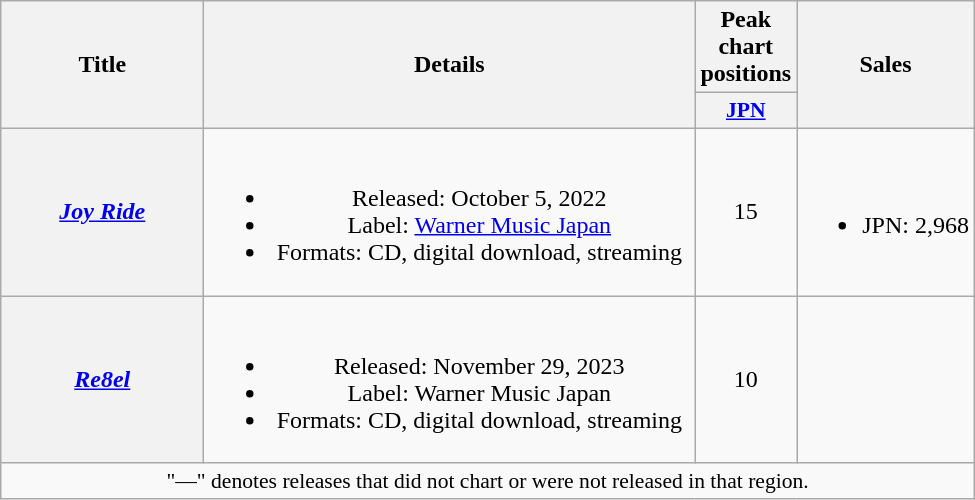<table class="wikitable plainrowheaders" style="text-align:center;" border="1">
<tr>
<th scope="col" rowspan="2" style="width:8em;">Title</th>
<th scope="col" rowspan="2" style="width:20em;">Details</th>
<th scope="col" colspan="1">Peak chart positions</th>
<th scope="col" rowspan="2">Sales</th>
</tr>
<tr>
<th scope="col" style="width:4em;font-size:90%;"><a href='#'>JPN</a><br></th>
</tr>
<tr>
<th scope="row"><em><a href='#'>Joy Ride</a></em></th>
<td><br><ul><li>Released: October 5, 2022 </li><li>Label: <a href='#'>Warner Music Japan</a></li><li>Formats: CD, digital download, streaming</li></ul></td>
<td>15</td>
<td><br><ul><li>JPN: 2,968</li></ul></td>
</tr>
<tr>
<th scope="row"><em><a href='#'>Re8el</a></em></th>
<td><br><ul><li>Released: November 29, 2023 </li><li>Label: Warner Music Japan</li><li>Formats: CD, digital download, streaming</li></ul></td>
<td>10</td>
<td></td>
</tr>
<tr>
<td colspan="6" style="font-size:90%" align="center">"—" denotes releases that did not chart or were not released in that region.</td>
</tr>
</table>
